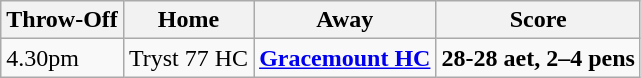<table class="wikitable">
<tr>
<th><strong>Throw-Off</strong></th>
<th><strong>Home</strong></th>
<th><strong>Away</strong></th>
<th><strong>Score</strong></th>
</tr>
<tr>
<td>4.30pm</td>
<td>Tryst 77 HC</td>
<td><strong><a href='#'>Gracemount HC</a></strong></td>
<td><strong>28-28 aet, 2–4 pens</strong></td>
</tr>
</table>
